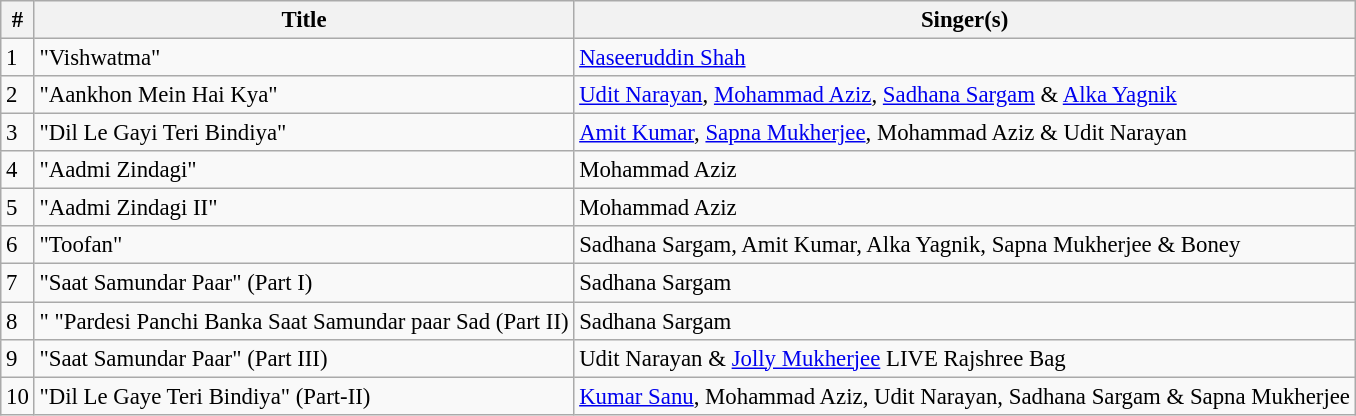<table class="wikitable" style="font-size:95%;">
<tr>
<th>#</th>
<th>Title</th>
<th>Singer(s)</th>
</tr>
<tr>
<td>1</td>
<td>"Vishwatma"</td>
<td><a href='#'>Naseeruddin Shah</a></td>
</tr>
<tr>
<td>2</td>
<td>"Aankhon Mein Hai Kya"</td>
<td><a href='#'>Udit Narayan</a>, <a href='#'>Mohammad Aziz</a>, <a href='#'>Sadhana Sargam</a> & <a href='#'>Alka Yagnik</a></td>
</tr>
<tr>
<td>3</td>
<td>"Dil Le Gayi Teri Bindiya"</td>
<td><a href='#'>Amit Kumar</a>, <a href='#'>Sapna Mukherjee</a>, Mohammad Aziz & Udit Narayan</td>
</tr>
<tr>
<td>4</td>
<td>"Aadmi Zindagi"</td>
<td>Mohammad Aziz</td>
</tr>
<tr>
<td>5</td>
<td>"Aadmi Zindagi II"</td>
<td>Mohammad Aziz</td>
</tr>
<tr>
<td>6</td>
<td>"Toofan"</td>
<td>Sadhana Sargam, Amit Kumar, Alka Yagnik, Sapna Mukherjee & Boney</td>
</tr>
<tr>
<td>7</td>
<td>"Saat Samundar Paar" (Part I)</td>
<td>Sadhana Sargam</td>
</tr>
<tr>
<td>8</td>
<td>" "Pardesi Panchi Banka Saat Samundar paar Sad  (Part II)</td>
<td>Sadhana Sargam</td>
</tr>
<tr>
<td>9</td>
<td>"Saat Samundar Paar" (Part III)</td>
<td>Udit Narayan & <a href='#'>Jolly Mukherjee</a> LIVE Rajshree Bag</td>
</tr>
<tr>
<td>10</td>
<td>"Dil Le Gaye Teri Bindiya" (Part-II)</td>
<td><a href='#'>Kumar Sanu</a>, Mohammad Aziz, Udit Narayan, Sadhana Sargam & Sapna Mukherjee</td>
</tr>
</table>
